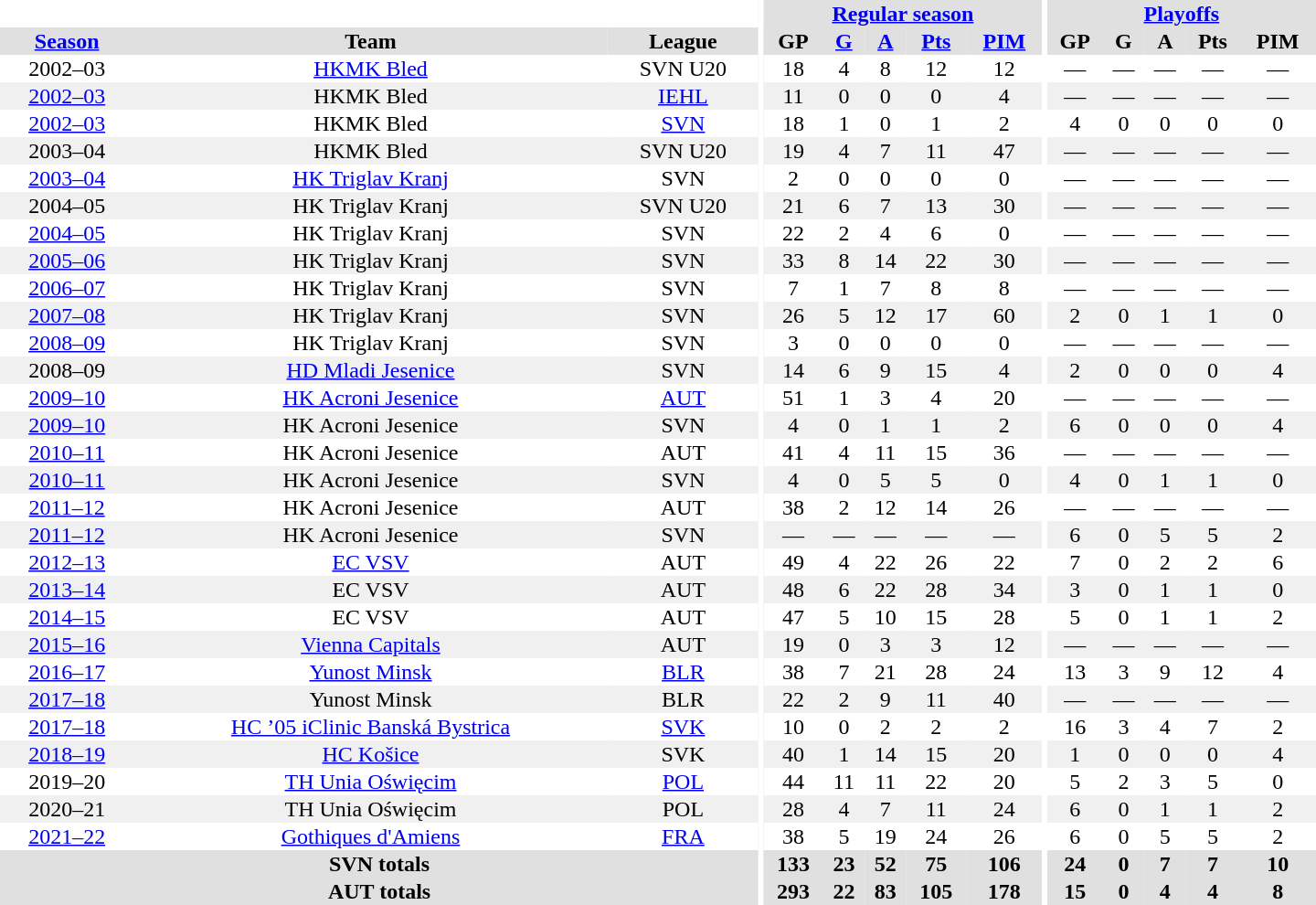<table border="0" cellpadding="1" cellspacing="0" style="text-align:center; width:60em">
<tr bgcolor="#e0e0e0">
<th colspan="3" bgcolor="#ffffff"></th>
<th rowspan="99" bgcolor="#ffffff"></th>
<th colspan="5"><a href='#'>Regular season</a></th>
<th rowspan="99" bgcolor="#ffffff"></th>
<th colspan="5"><a href='#'>Playoffs</a></th>
</tr>
<tr bgcolor="#e0e0e0">
<th><a href='#'>Season</a></th>
<th>Team</th>
<th>League</th>
<th>GP</th>
<th><a href='#'>G</a></th>
<th><a href='#'>A</a></th>
<th><a href='#'>Pts</a></th>
<th><a href='#'>PIM</a></th>
<th>GP</th>
<th>G</th>
<th>A</th>
<th>Pts</th>
<th>PIM</th>
</tr>
<tr>
<td>2002–03</td>
<td><a href='#'>HKMK Bled</a></td>
<td>SVN U20</td>
<td>18</td>
<td>4</td>
<td>8</td>
<td>12</td>
<td>12</td>
<td>—</td>
<td>—</td>
<td>—</td>
<td>—</td>
<td>—</td>
</tr>
<tr bgcolor="#f0f0f0">
<td><a href='#'>2002–03</a></td>
<td>HKMK Bled</td>
<td><a href='#'>IEHL</a></td>
<td>11</td>
<td>0</td>
<td>0</td>
<td>0</td>
<td>4</td>
<td>—</td>
<td>—</td>
<td>—</td>
<td>—</td>
<td>—</td>
</tr>
<tr>
<td><a href='#'>2002–03</a></td>
<td>HKMK Bled</td>
<td><a href='#'>SVN</a></td>
<td>18</td>
<td>1</td>
<td>0</td>
<td>1</td>
<td>2</td>
<td>4</td>
<td>0</td>
<td>0</td>
<td>0</td>
<td>0</td>
</tr>
<tr bgcolor="#f0f0f0">
<td>2003–04</td>
<td>HKMK Bled</td>
<td>SVN U20</td>
<td>19</td>
<td>4</td>
<td>7</td>
<td>11</td>
<td>47</td>
<td>—</td>
<td>—</td>
<td>—</td>
<td>—</td>
<td>—</td>
</tr>
<tr>
<td><a href='#'>2003–04</a></td>
<td><a href='#'>HK Triglav Kranj</a></td>
<td>SVN</td>
<td>2</td>
<td>0</td>
<td>0</td>
<td>0</td>
<td>0</td>
<td>—</td>
<td>—</td>
<td>—</td>
<td>—</td>
<td>—</td>
</tr>
<tr bgcolor="#f0f0f0">
<td>2004–05</td>
<td>HK Triglav Kranj</td>
<td>SVN U20</td>
<td>21</td>
<td>6</td>
<td>7</td>
<td>13</td>
<td>30</td>
<td>—</td>
<td>—</td>
<td>—</td>
<td>—</td>
<td>—</td>
</tr>
<tr>
<td><a href='#'>2004–05</a></td>
<td>HK Triglav Kranj</td>
<td>SVN</td>
<td>22</td>
<td>2</td>
<td>4</td>
<td>6</td>
<td>0</td>
<td>—</td>
<td>—</td>
<td>—</td>
<td>—</td>
<td>—</td>
</tr>
<tr bgcolor="#f0f0f0">
<td><a href='#'>2005–06</a></td>
<td>HK Triglav Kranj</td>
<td>SVN</td>
<td>33</td>
<td>8</td>
<td>14</td>
<td>22</td>
<td>30</td>
<td>—</td>
<td>—</td>
<td>—</td>
<td>—</td>
<td>—</td>
</tr>
<tr>
<td><a href='#'>2006–07</a></td>
<td>HK Triglav Kranj</td>
<td>SVN</td>
<td>7</td>
<td>1</td>
<td>7</td>
<td>8</td>
<td>8</td>
<td>—</td>
<td>—</td>
<td>—</td>
<td>—</td>
<td>—</td>
</tr>
<tr bgcolor="#f0f0f0">
<td><a href='#'>2007–08</a></td>
<td>HK Triglav Kranj</td>
<td>SVN</td>
<td>26</td>
<td>5</td>
<td>12</td>
<td>17</td>
<td>60</td>
<td>2</td>
<td>0</td>
<td>1</td>
<td>1</td>
<td>0</td>
</tr>
<tr>
<td><a href='#'>2008–09</a></td>
<td>HK Triglav Kranj</td>
<td>SVN</td>
<td>3</td>
<td>0</td>
<td>0</td>
<td>0</td>
<td>0</td>
<td>—</td>
<td>—</td>
<td>—</td>
<td>—</td>
<td>—</td>
</tr>
<tr bgcolor="#f0f0f0">
<td>2008–09</td>
<td><a href='#'>HD Mladi Jesenice</a></td>
<td>SVN</td>
<td>14</td>
<td>6</td>
<td>9</td>
<td>15</td>
<td>4</td>
<td>2</td>
<td>0</td>
<td>0</td>
<td>0</td>
<td>4</td>
</tr>
<tr>
<td><a href='#'>2009–10</a></td>
<td><a href='#'>HK Acroni Jesenice</a></td>
<td><a href='#'>AUT</a></td>
<td>51</td>
<td>1</td>
<td>3</td>
<td>4</td>
<td>20</td>
<td>—</td>
<td>—</td>
<td>—</td>
<td>—</td>
<td>—</td>
</tr>
<tr bgcolor="#f0f0f0">
<td><a href='#'>2009–10</a></td>
<td>HK Acroni Jesenice</td>
<td>SVN</td>
<td>4</td>
<td>0</td>
<td>1</td>
<td>1</td>
<td>2</td>
<td>6</td>
<td>0</td>
<td>0</td>
<td>0</td>
<td>4</td>
</tr>
<tr>
<td><a href='#'>2010–11</a></td>
<td>HK Acroni Jesenice</td>
<td>AUT</td>
<td>41</td>
<td>4</td>
<td>11</td>
<td>15</td>
<td>36</td>
<td>—</td>
<td>—</td>
<td>—</td>
<td>—</td>
<td>—</td>
</tr>
<tr bgcolor="#f0f0f0">
<td><a href='#'>2010–11</a></td>
<td>HK Acroni Jesenice</td>
<td>SVN</td>
<td>4</td>
<td>0</td>
<td>5</td>
<td>5</td>
<td>0</td>
<td>4</td>
<td>0</td>
<td>1</td>
<td>1</td>
<td>0</td>
</tr>
<tr>
<td><a href='#'>2011–12</a></td>
<td>HK Acroni Jesenice</td>
<td>AUT</td>
<td>38</td>
<td>2</td>
<td>12</td>
<td>14</td>
<td>26</td>
<td>—</td>
<td>—</td>
<td>—</td>
<td>—</td>
<td>—</td>
</tr>
<tr bgcolor="#f0f0f0">
<td><a href='#'>2011–12</a></td>
<td>HK Acroni Jesenice</td>
<td>SVN</td>
<td>—</td>
<td>—</td>
<td>—</td>
<td>—</td>
<td>—</td>
<td>6</td>
<td>0</td>
<td>5</td>
<td>5</td>
<td>2</td>
</tr>
<tr>
<td><a href='#'>2012–13</a></td>
<td><a href='#'>EC VSV</a></td>
<td>AUT</td>
<td>49</td>
<td>4</td>
<td>22</td>
<td>26</td>
<td>22</td>
<td>7</td>
<td>0</td>
<td>2</td>
<td>2</td>
<td>6</td>
</tr>
<tr bgcolor="#f0f0f0">
<td><a href='#'>2013–14</a></td>
<td>EC VSV</td>
<td>AUT</td>
<td>48</td>
<td>6</td>
<td>22</td>
<td>28</td>
<td>34</td>
<td>3</td>
<td>0</td>
<td>1</td>
<td>1</td>
<td>0</td>
</tr>
<tr>
<td><a href='#'>2014–15</a></td>
<td>EC VSV</td>
<td>AUT</td>
<td>47</td>
<td>5</td>
<td>10</td>
<td>15</td>
<td>28</td>
<td>5</td>
<td>0</td>
<td>1</td>
<td>1</td>
<td>2</td>
</tr>
<tr bgcolor="#f0f0f0">
<td><a href='#'>2015–16</a></td>
<td><a href='#'>Vienna Capitals</a></td>
<td>AUT</td>
<td>19</td>
<td>0</td>
<td>3</td>
<td>3</td>
<td>12</td>
<td>—</td>
<td>—</td>
<td>—</td>
<td>—</td>
<td>—</td>
</tr>
<tr>
<td><a href='#'>2016–17</a></td>
<td><a href='#'>Yunost Minsk</a></td>
<td><a href='#'>BLR</a></td>
<td>38</td>
<td>7</td>
<td>21</td>
<td>28</td>
<td>24</td>
<td>13</td>
<td>3</td>
<td>9</td>
<td>12</td>
<td>4</td>
</tr>
<tr bgcolor="#f0f0f0">
<td><a href='#'>2017–18</a></td>
<td>Yunost Minsk</td>
<td>BLR</td>
<td>22</td>
<td>2</td>
<td>9</td>
<td>11</td>
<td>40</td>
<td>—</td>
<td>—</td>
<td>—</td>
<td>—</td>
<td>—</td>
</tr>
<tr>
<td><a href='#'>2017–18</a></td>
<td><a href='#'>HC ’05 iClinic Banská Bystrica</a></td>
<td><a href='#'>SVK</a></td>
<td>10</td>
<td>0</td>
<td>2</td>
<td>2</td>
<td>2</td>
<td>16</td>
<td>3</td>
<td>4</td>
<td>7</td>
<td>2</td>
</tr>
<tr bgcolor="#f0f0f0">
<td><a href='#'>2018–19</a></td>
<td><a href='#'>HC Košice</a></td>
<td>SVK</td>
<td>40</td>
<td>1</td>
<td>14</td>
<td>15</td>
<td>20</td>
<td>1</td>
<td>0</td>
<td>0</td>
<td>0</td>
<td>4</td>
</tr>
<tr>
<td>2019–20</td>
<td><a href='#'>TH Unia Oświęcim</a></td>
<td><a href='#'>POL</a></td>
<td>44</td>
<td>11</td>
<td>11</td>
<td>22</td>
<td>20</td>
<td>5</td>
<td>2</td>
<td>3</td>
<td>5</td>
<td>0</td>
</tr>
<tr bgcolor="#f0f0f0">
<td>2020–21</td>
<td>TH Unia Oświęcim</td>
<td>POL</td>
<td>28</td>
<td>4</td>
<td>7</td>
<td>11</td>
<td>24</td>
<td>6</td>
<td>0</td>
<td>1</td>
<td>1</td>
<td>2</td>
</tr>
<tr>
<td><a href='#'>2021–22</a></td>
<td><a href='#'>Gothiques d'Amiens</a></td>
<td><a href='#'>FRA</a></td>
<td>38</td>
<td>5</td>
<td>19</td>
<td>24</td>
<td>26</td>
<td>6</td>
<td>0</td>
<td>5</td>
<td>5</td>
<td>2</td>
</tr>
<tr bgcolor="#e0e0e0">
<th colspan="3">SVN totals</th>
<th>133</th>
<th>23</th>
<th>52</th>
<th>75</th>
<th>106</th>
<th>24</th>
<th>0</th>
<th>7</th>
<th>7</th>
<th>10</th>
</tr>
<tr bgcolor="#e0e0e0">
<th colspan="3">AUT totals</th>
<th>293</th>
<th>22</th>
<th>83</th>
<th>105</th>
<th>178</th>
<th>15</th>
<th>0</th>
<th>4</th>
<th>4</th>
<th>8</th>
</tr>
</table>
